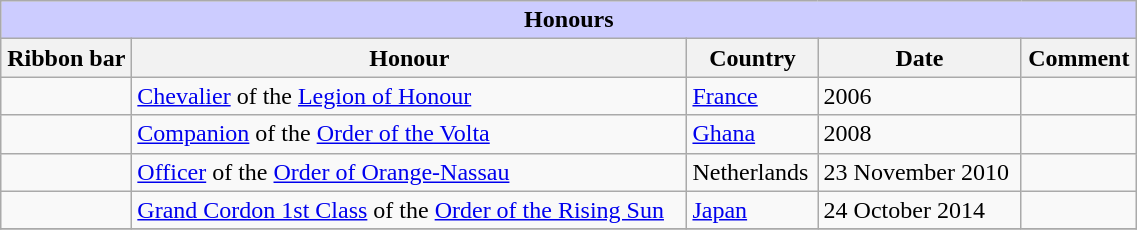<table class="wikitable" style="width:60%;">
<tr style="background:#ccf; text-align:center;">
<td colspan=5><strong>Honours</strong></td>
</tr>
<tr>
<th style="width:80px;">Ribbon bar</th>
<th>Honour</th>
<th>Country</th>
<th>Date</th>
<th>Comment</th>
</tr>
<tr>
<td></td>
<td><a href='#'>Chevalier</a> of the <a href='#'>Legion of Honour</a></td>
<td><a href='#'>France</a></td>
<td>2006</td>
<td></td>
</tr>
<tr>
<td></td>
<td><a href='#'>Companion</a> of the <a href='#'>Order of the Volta</a></td>
<td><a href='#'>Ghana</a></td>
<td>2008</td>
<td></td>
</tr>
<tr>
<td></td>
<td><a href='#'>Officer</a> of the <a href='#'>Order of Orange-Nassau</a></td>
<td>Netherlands</td>
<td>23 November 2010</td>
<td></td>
</tr>
<tr>
<td></td>
<td><a href='#'>Grand Cordon 1st Class</a> of the <a href='#'>Order of the Rising Sun</a></td>
<td><a href='#'>Japan</a></td>
<td>24 October 2014</td>
<td></td>
</tr>
<tr>
</tr>
</table>
